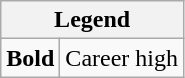<table class="wikitable mw-collapsible">
<tr>
<th colspan="2">Legend</th>
</tr>
<tr>
<td><strong>Bold</strong></td>
<td>Career high</td>
</tr>
</table>
